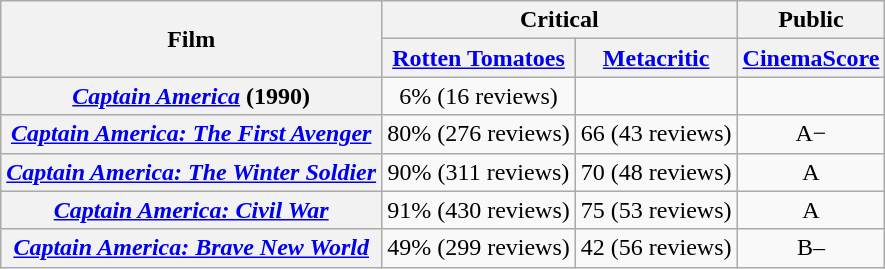<table class="wikitable plainrowheaders sortable" style="text-align: center;">
<tr>
<th scope="col" rowspan="2">Film</th>
<th scope="col" colspan="2">Critical</th>
<th scope="col">Public</th>
</tr>
<tr>
<th scope="col"><a href='#'>Rotten Tomatoes</a></th>
<th scope="col"><a href='#'>Metacritic</a></th>
<th scope="col" class="unsortable"><a href='#'>CinemaScore</a></th>
</tr>
<tr>
<th scope="row"><em><a href='#'>Captain America</a></em> (1990)</th>
<td>6% (16 reviews)</td>
<td></td>
<td></td>
</tr>
<tr>
<th scope="row"><em><a href='#'>Captain America: The First Avenger</a></em></th>
<td>80% (276 reviews)</td>
<td>66 (43 reviews)</td>
<td>A−</td>
</tr>
<tr>
<th scope="row"><em><a href='#'>Captain America: The Winter Soldier</a></em></th>
<td>90% (311 reviews)</td>
<td>70 (48 reviews)</td>
<td>A</td>
</tr>
<tr>
<th scope="row"><em><a href='#'>Captain America: Civil War</a></em></th>
<td>91% (430 reviews)</td>
<td>75 (53 reviews)</td>
<td>A</td>
</tr>
<tr>
<th scope="row"><em><a href='#'>Captain America: Brave New World</a></em></th>
<td>49% (299 reviews)</td>
<td>42 (56 reviews)</td>
<td>B–</td>
</tr>
</table>
